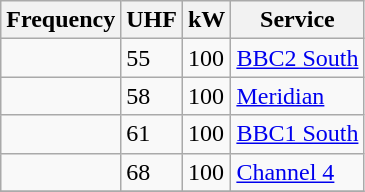<table class="wikitable sortable">
<tr>
<th>Frequency</th>
<th>UHF</th>
<th>kW</th>
<th>Service</th>
</tr>
<tr>
<td></td>
<td>55</td>
<td>100</td>
<td><a href='#'>BBC2 South</a></td>
</tr>
<tr>
<td></td>
<td>58</td>
<td>100</td>
<td><a href='#'>Meridian</a></td>
</tr>
<tr>
<td></td>
<td>61</td>
<td>100</td>
<td><a href='#'>BBC1 South</a></td>
</tr>
<tr>
<td></td>
<td>68</td>
<td>100</td>
<td><a href='#'>Channel 4</a></td>
</tr>
<tr>
</tr>
</table>
